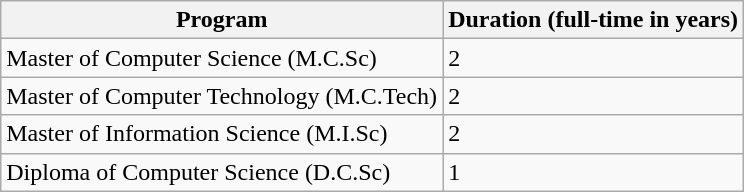<table class="wikitable">
<tr>
<th>Program</th>
<th>Duration (full-time in years)</th>
</tr>
<tr>
<td>Master of Computer Science (M.C.Sc)</td>
<td>2</td>
</tr>
<tr>
<td>Master of Computer Technology (M.C.Tech)</td>
<td>2</td>
</tr>
<tr>
<td>Master of Information Science (M.I.Sc)</td>
<td>2</td>
</tr>
<tr>
<td>Diploma of Computer Science (D.C.Sc)</td>
<td>1</td>
</tr>
</table>
